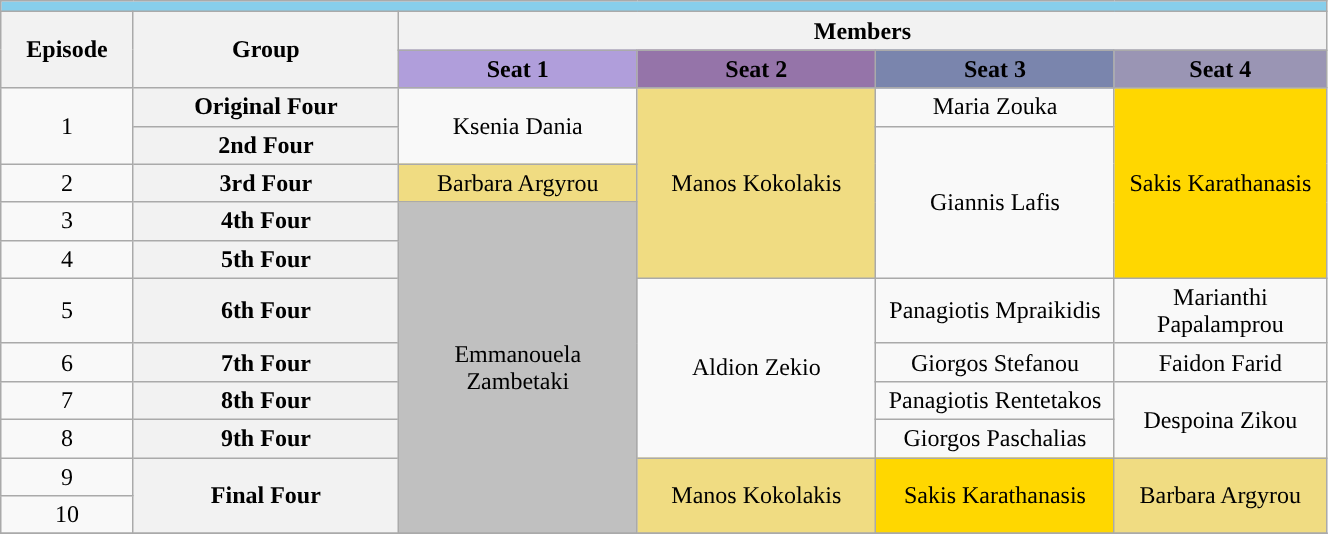<table class="wikitable" style="text-align:center; font-size:100%; width:70%;">
<tr>
<td colspan="6" scope="col" bgcolor="skyblue"><strong></strong></td>
</tr>
<tr>
<th style="width:10%;" rowspan="2">Episode</th>
<th style="width:20%;" rowspan="2">Group</th>
<th colspan="4'">Members</th>
</tr>
<tr>
<td style="width:18%;" bgcolor="#B09EDB"><strong>Seat 1</strong></td>
<td style="width:18%;" bgcolor="#9574A9"><strong>Seat 2</strong></td>
<td style="width:18%;" bgcolor="#7A85AD"><strong>Seat 3</strong></td>
<td style="width:18%;" bgcolor="#9A95B4"><strong>Seat 4</strong></td>
</tr>
<tr>
<td rowspan="2">1</td>
<th>Original Four</th>
<td rowspan="2">Ksenia Dania</td>
<td rowspan="5" bgcolor="#F0DC82">Manos Kokolakis</td>
<td>Maria Zouka</td>
<td rowspan="5" bgcolor="gold">Sakis Karathanasis</td>
</tr>
<tr>
<th>2nd Four</th>
<td rowspan="4">Giannis Lafis</td>
</tr>
<tr>
<td>2</td>
<th>3rd Four</th>
<td bgcolor="#F0DC82">Barbara Argyrou</td>
</tr>
<tr>
<td>3</td>
<th>4th Four</th>
<td rowspan="8" bgcolor="silver">Emmanouela Zambetaki</td>
</tr>
<tr>
<td>4</td>
<th>5th Four</th>
</tr>
<tr>
<td>5</td>
<th>6th Four</th>
<td rowspan="4">Aldion Zekio</td>
<td>Panagiotis Mpraikidis</td>
<td>Marianthi Papalamprou</td>
</tr>
<tr>
<td>6</td>
<th>7th Four</th>
<td>Giorgos Stefanou</td>
<td>Faidon Farid</td>
</tr>
<tr>
<td>7</td>
<th>8th Four</th>
<td>Panagiotis Rentetakos</td>
<td rowspan="2">Despoina Zikou</td>
</tr>
<tr>
<td>8</td>
<th>9th Four</th>
<td>Giorgos Paschalias</td>
</tr>
<tr>
<td>9</td>
<th rowspan="2">Final Four</th>
<td rowspan="2" bgcolor="#F0DC82">Manos Kokolakis</td>
<td rowspan="2" bgcolor="gold">Sakis Karathanasis</td>
<td rowspan="2" bgcolor="#F0DC82">Barbara Argyrou</td>
</tr>
<tr>
<td>10</td>
</tr>
<tr>
</tr>
</table>
